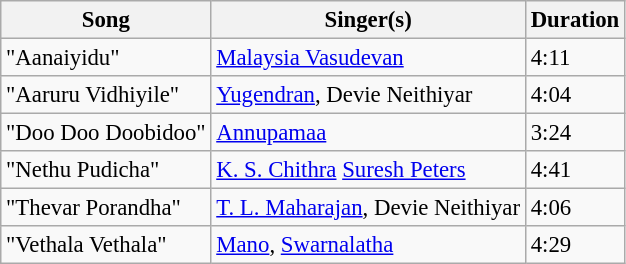<table class="wikitable" style="font-size:95%;">
<tr>
<th>Song</th>
<th>Singer(s)</th>
<th>Duration</th>
</tr>
<tr>
<td>"Aanaiyidu"</td>
<td><a href='#'>Malaysia Vasudevan</a></td>
<td>4:11</td>
</tr>
<tr>
<td>"Aaruru Vidhiyile"</td>
<td><a href='#'>Yugendran</a>, Devie Neithiyar</td>
<td>4:04</td>
</tr>
<tr>
<td>"Doo Doo Doobidoo"</td>
<td><a href='#'>Annupamaa</a></td>
<td>3:24</td>
</tr>
<tr>
<td>"Nethu Pudicha"</td>
<td><a href='#'>K. S. Chithra</a> <a href='#'>Suresh Peters</a></td>
<td>4:41</td>
</tr>
<tr>
<td>"Thevar Porandha"</td>
<td><a href='#'>T. L. Maharajan</a>, Devie Neithiyar</td>
<td>4:06</td>
</tr>
<tr>
<td>"Vethala Vethala"</td>
<td><a href='#'>Mano</a>, <a href='#'>Swarnalatha</a></td>
<td>4:29</td>
</tr>
</table>
